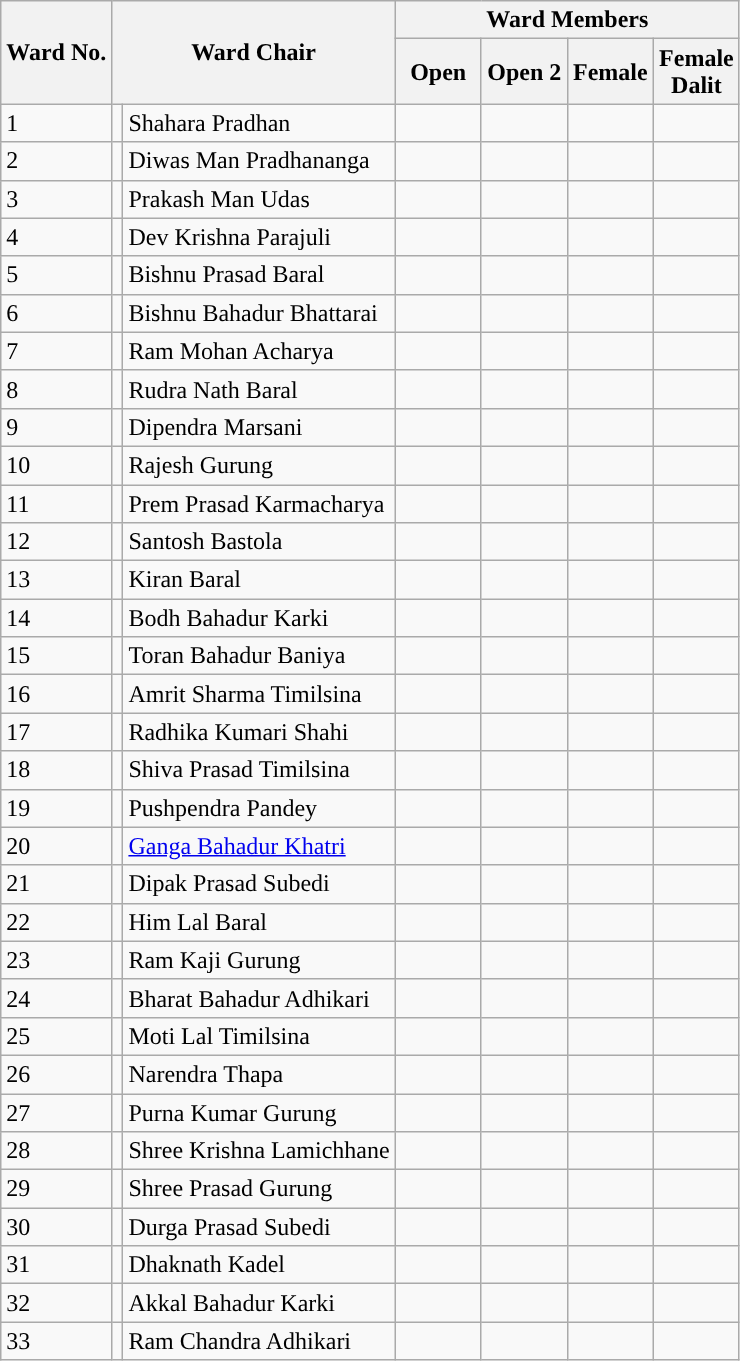<table class="wikitable">
<tr>
<th rowspan="2">Ward No.</th>
<th colspan="2" rowspan="2">Ward Chair</th>
<th colspan="4">Ward Members</th>
</tr>
<tr>
<th width="50px">Open</th>
<th width="50px">Open 2</th>
<th width="50px">Female</th>
<th width="50px">Female Dalit</th>
</tr>
<tr>
<td>1</td>
<td style="background-color:"><br></td>
<td>Shahara Pradhan</td>
<td style="background-color:"><br></td>
<td style="background-color:"><br></td>
<td style="background-color:"><br></td>
<td style="background-color:"><br></td>
</tr>
<tr>
<td>2</td>
<td style="background-color:"><br></td>
<td>Diwas Man Pradhananga</td>
<td style="background-color:"><br></td>
<td style="background-color:"><br></td>
<td style="background-color:"><br></td>
<td style="background-color:"><br></td>
</tr>
<tr>
<td>3</td>
<td style="background-color:"><br></td>
<td>Prakash Man Udas</td>
<td style="background-color:"><br></td>
<td style="background-color:"><br></td>
<td style="background-color:"><br></td>
<td style="background-color:"><br></td>
</tr>
<tr>
<td>4</td>
<td style="background-color:"><br></td>
<td>Dev Krishna Parajuli</td>
<td style="background-color:"><br></td>
<td style="background-color:"><br></td>
<td style="background-color:"><br></td>
<td style="background-color:"><br></td>
</tr>
<tr>
<td>5</td>
<td style="background-color:"><br></td>
<td>Bishnu Prasad Baral</td>
<td style="background-color:"><br></td>
<td style="background-color:"><br></td>
<td style="background-color:"><br></td>
<td style="background-color:"><br></td>
</tr>
<tr>
<td>6</td>
<td style="background-color:"><br></td>
<td>Bishnu Bahadur Bhattarai</td>
<td style="background-color:"><br></td>
<td style="background-color:"><br></td>
<td style="background-color:"><br></td>
<td style="background-color:"><br></td>
</tr>
<tr>
<td>7</td>
<td style="background-color:"><br></td>
<td>Ram Mohan Acharya</td>
<td style="background-color:"><br></td>
<td style="background-color:"><br></td>
<td style="background-color:"><br></td>
<td style="background-color:"><br></td>
</tr>
<tr>
<td>8</td>
<td style="background-color:"><br></td>
<td>Rudra Nath Baral</td>
<td style="background-color:"><br></td>
<td style="background-color:"><br></td>
<td style="background-color:"><br></td>
<td style="background-color:"><br></td>
</tr>
<tr>
<td>9</td>
<td style="background-color:"><br></td>
<td>Dipendra Marsani</td>
<td style="background-color:"><br></td>
<td style="background-color:"><br></td>
<td style="background-color:"><br></td>
<td style="background-color:"><br></td>
</tr>
<tr>
<td>10</td>
<td style="background-color:"><br></td>
<td>Rajesh Gurung</td>
<td style="background-color:"><br></td>
<td style="background-color:"><br></td>
<td style="background-color:"><br></td>
<td style="background-color:"><br></td>
</tr>
<tr>
<td>11</td>
<td style="background-color:"><br></td>
<td>Prem Prasad Karmacharya</td>
<td style="background-color:"><br></td>
<td style="background-color:"><br></td>
<td style="background-color:"><br></td>
<td style="background-color:"><br></td>
</tr>
<tr>
<td>12</td>
<td style="background-color:"><br></td>
<td>Santosh Bastola</td>
<td style="background-color:"><br></td>
<td style="background-color:"><br></td>
<td style="background-color:"><br></td>
<td style="background-color:"><br></td>
</tr>
<tr>
<td>13</td>
<td style="background-color:"><br></td>
<td>Kiran Baral</td>
<td style="background-color:"><br></td>
<td style="background-color:"><br></td>
<td style="background-color:"><br></td>
<td style="background-color:"><br></td>
</tr>
<tr>
<td>14</td>
<td style="background-color:"><br></td>
<td>Bodh Bahadur Karki</td>
<td style="background-color:"><br></td>
<td style="background-color:"><br></td>
<td style="background-color:"><br></td>
<td style="background-color:"><br></td>
</tr>
<tr>
<td>15</td>
<td style="background-color:"><br></td>
<td>Toran Bahadur Baniya</td>
<td style="background-color:"><br></td>
<td style="background-color:"><br></td>
<td style="background-color:"><br></td>
<td style="background-color:"><br></td>
</tr>
<tr>
<td>16</td>
<td style="background-color:"><br></td>
<td>Amrit Sharma Timilsina</td>
<td style="background-color:"><br></td>
<td style="background-color:"><br></td>
<td style="background-color:"><br></td>
<td style="background-color:"><br></td>
</tr>
<tr>
<td>17</td>
<td style="background-color:"><br></td>
<td>Radhika Kumari Shahi</td>
<td style="background-color:"><br></td>
<td style="background-color:"><br></td>
<td style="background-color:"><br></td>
<td style="background-color:"><br></td>
</tr>
<tr>
<td>18</td>
<td style="background-color:"><br></td>
<td>Shiva Prasad Timilsina</td>
<td style="background-color:"><br></td>
<td style="background-color:"><br></td>
<td style="background-color:"><br></td>
<td style="background-color:"><br></td>
</tr>
<tr>
<td>19</td>
<td style="background-color:"><br></td>
<td>Pushpendra Pandey</td>
<td style="background-color:"><br></td>
<td style="background-color:"><br></td>
<td style="background-color:"><br></td>
<td style="background-color:"><br></td>
</tr>
<tr>
<td>20</td>
<td style="background-color:"><br></td>
<td><a href='#'>Ganga Bahadur Khatri</a></td>
<td style="background-color:"><br></td>
<td style="background-color:"><br></td>
<td style="background-color:"><br></td>
<td style="background-color:"><br></td>
</tr>
<tr>
<td>21</td>
<td style="background-color:"><br></td>
<td>Dipak Prasad Subedi</td>
<td style="background-color:"><br></td>
<td style="background-color:"><br></td>
<td style="background-color:"><br></td>
<td style="background-color:"><br></td>
</tr>
<tr>
<td>22</td>
<td style="background-color:"><br></td>
<td>Him Lal Baral</td>
<td style="background-color:"><br></td>
<td style="background-color:"><br></td>
<td style="background-color:"><br></td>
<td style="background-color:"><br></td>
</tr>
<tr>
<td>23</td>
<td style="background-color:"><br></td>
<td>Ram Kaji Gurung</td>
<td style="background-color:"><br></td>
<td style="background-color:"><br></td>
<td style="background-color:"><br></td>
<td style="background-color:"><br></td>
</tr>
<tr>
<td>24</td>
<td style="background-color:"><br></td>
<td>Bharat Bahadur Adhikari</td>
<td style="background-color:"><br></td>
<td style="background-color:"><br></td>
<td style="background-color:"><br></td>
<td style="background-color:"><br></td>
</tr>
<tr>
<td>25</td>
<td style="background-color:"><br></td>
<td>Moti Lal Timilsina</td>
<td style="background-color:"><br></td>
<td style="background-color:"><br></td>
<td style="background-color:"><br></td>
<td style="background-color:"><br></td>
</tr>
<tr>
<td>26</td>
<td style="background-color:"><br></td>
<td>Narendra Thapa</td>
<td style="background-color:"><br></td>
<td style="background-color:"><br></td>
<td style="background-color:"><br></td>
<td style="background-color:"><br></td>
</tr>
<tr>
<td>27</td>
<td style="background-color:"><br></td>
<td>Purna Kumar Gurung</td>
<td style="background-color:"><br></td>
<td style="background-color:"><br></td>
<td style="background-color:"><br></td>
<td style="background-color:"><br></td>
</tr>
<tr>
<td>28</td>
<td style="background-color:"><br></td>
<td>Shree Krishna Lamichhane</td>
<td style="background-color:"><br></td>
<td style="background-color:"><br></td>
<td style="background-color:"><br></td>
<td style="background-color:"><br></td>
</tr>
<tr>
<td>29</td>
<td style="background-color:"><br></td>
<td>Shree Prasad Gurung</td>
<td style="background-color:"><br></td>
<td style="background-color:"><br></td>
<td style="background-color:"><br></td>
<td style="background-color:"><br></td>
</tr>
<tr>
<td>30</td>
<td style="background-color:"><br></td>
<td>Durga Prasad Subedi</td>
<td style="background-color:"><br></td>
<td style="background-color:"><br></td>
<td style="background-color:"><br></td>
<td style="background-color:"><br></td>
</tr>
<tr>
<td>31</td>
<td style="background-color:"><br></td>
<td>Dhaknath Kadel</td>
<td style="background-color:"><br></td>
<td style="background-color:"><br></td>
<td style="background-color:"><br></td>
<td style="background-color:"><br></td>
</tr>
<tr>
<td>32</td>
<td style="background-color:"><br></td>
<td>Akkal Bahadur Karki</td>
<td style="background-color:"><br></td>
<td style="background-color:"><br></td>
<td style="background-color:"><br></td>
<td style="background-color:"><br></td>
</tr>
<tr>
<td>33</td>
<td style="background-color:"><br></td>
<td>Ram Chandra Adhikari</td>
<td style="background-color:"><br></td>
<td style="background-color:"><br></td>
<td style="background-color:"><br></td>
<td style="background-color:"><br></td>
</tr>
</table>
